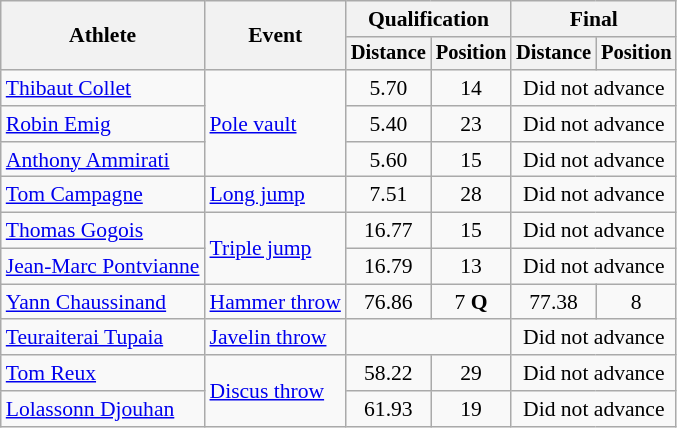<table class="wikitable" style="font-size:90%">
<tr>
<th rowspan="2">Athlete</th>
<th rowspan="2">Event</th>
<th colspan="2">Qualification</th>
<th colspan="2">Final</th>
</tr>
<tr style="font-size:95%">
<th>Distance</th>
<th>Position</th>
<th>Distance</th>
<th>Position</th>
</tr>
<tr align=center>
<td align=left><a href='#'>Thibaut Collet</a></td>
<td align=left rowspan=3><a href='#'>Pole vault</a></td>
<td>5.70</td>
<td>14</td>
<td colspan="2">Did not advance</td>
</tr>
<tr align=center>
<td align=left><a href='#'>Robin Emig</a></td>
<td>5.40</td>
<td>23</td>
<td colspan="2">Did not advance</td>
</tr>
<tr align=center>
<td align=left><a href='#'>Anthony Ammirati</a></td>
<td>5.60</td>
<td>15</td>
<td colspan="2">Did not advance</td>
</tr>
<tr align=center>
<td align=left><a href='#'>Tom Campagne</a></td>
<td align=left><a href='#'>Long jump</a></td>
<td>7.51</td>
<td>28</td>
<td colspan=2>Did not advance</td>
</tr>
<tr align=center>
<td align=left><a href='#'>Thomas Gogois</a></td>
<td align=left rowspan=2><a href='#'>Triple jump</a></td>
<td>16.77</td>
<td>15</td>
<td colspan=2>Did not advance</td>
</tr>
<tr align=center>
<td align=left><a href='#'>Jean-Marc Pontvianne</a></td>
<td>16.79</td>
<td>13</td>
<td colspan=2>Did not advance</td>
</tr>
<tr align=center>
<td align=left><a href='#'>Yann Chaussinand</a></td>
<td align=left><a href='#'>Hammer throw</a></td>
<td>76.86</td>
<td>7 <strong>Q</strong></td>
<td>77.38</td>
<td>8</td>
</tr>
<tr align=center>
<td align=left><a href='#'>Teuraiterai Tupaia</a></td>
<td align=left><a href='#'>Javelin throw</a></td>
<td colspan=2></td>
<td colspan=2>Did not advance</td>
</tr>
<tr align=center>
<td align=left><a href='#'>Tom Reux</a></td>
<td align=left rowspan=2><a href='#'>Discus throw</a></td>
<td>58.22</td>
<td>29</td>
<td colspan="2">Did not advance</td>
</tr>
<tr align=center>
<td align=left><a href='#'>Lolassonn Djouhan</a></td>
<td>61.93</td>
<td>19</td>
<td colspan="2">Did not advance</td>
</tr>
</table>
